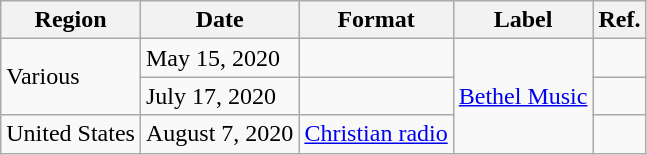<table class="wikitable plainrowheaders">
<tr>
<th scope="col">Region</th>
<th scope="col">Date</th>
<th scope="col">Format</th>
<th scope="col">Label</th>
<th scope="col">Ref.</th>
</tr>
<tr>
<td rowspan="2">Various</td>
<td>May 15, 2020</td>
<td></td>
<td rowspan="3"><a href='#'>Bethel Music</a></td>
<td></td>
</tr>
<tr>
<td>July 17, 2020</td>
<td></td>
<td></td>
</tr>
<tr>
<td>United States</td>
<td>August 7, 2020</td>
<td><a href='#'>Christian radio</a></td>
<td></td>
</tr>
</table>
